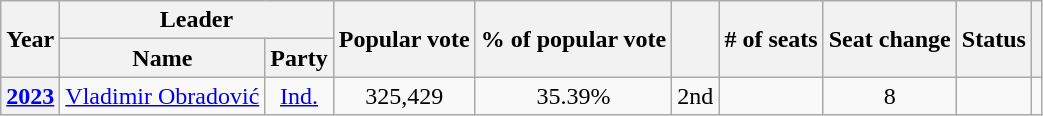<table class="wikitable" style="text-align:center">
<tr>
<th rowspan="2">Year</th>
<th colspan="2">Leader</th>
<th rowspan="2">Popular vote</th>
<th rowspan="2">% of popular vote</th>
<th rowspan="2"></th>
<th rowspan="2"># of seats</th>
<th rowspan="2">Seat change</th>
<th rowspan="2">Status</th>
<th rowspan="2"></th>
</tr>
<tr>
<th>Name</th>
<th>Party</th>
</tr>
<tr>
<th><a href='#'>2023</a></th>
<td><a href='#'>Vladimir Obradović</a></td>
<td><a href='#'>Ind.</a></td>
<td>325,429</td>
<td>35.39%</td>
<td> 2nd</td>
<td></td>
<td> 8</td>
<td></td>
<td></td>
</tr>
</table>
